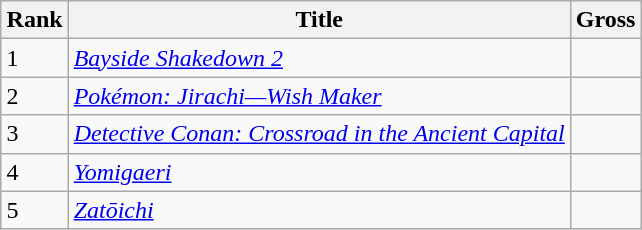<table class="wikitable sortable" style="margin:auto; margin:auto;">
<tr>
<th>Rank</th>
<th>Title</th>
<th>Gross</th>
</tr>
<tr>
<td>1</td>
<td><em><a href='#'>Bayside Shakedown 2</a></em></td>
<td></td>
</tr>
<tr>
<td>2</td>
<td><em><a href='#'>Pokémon: Jirachi—Wish Maker</a></em></td>
<td></td>
</tr>
<tr>
<td>3</td>
<td><em><a href='#'>Detective Conan: Crossroad in the Ancient Capital</a></em></td>
<td></td>
</tr>
<tr>
<td>4</td>
<td><em><a href='#'>Yomigaeri</a></em></td>
<td></td>
</tr>
<tr>
<td>5</td>
<td><em><a href='#'>Zatōichi</a></em></td>
<td></td>
</tr>
</table>
